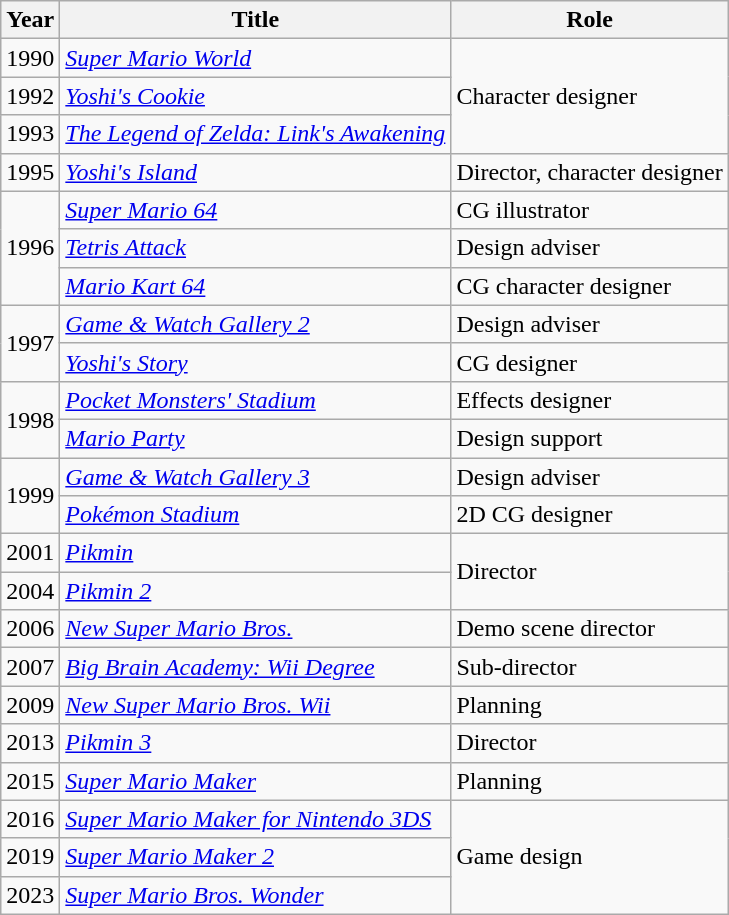<table class="wikitable sortable">
<tr>
<th>Year</th>
<th>Title</th>
<th>Role</th>
</tr>
<tr>
<td>1990</td>
<td><em><a href='#'>Super Mario World</a></em></td>
<td rowspan="3">Character designer</td>
</tr>
<tr>
<td>1992</td>
<td><em><a href='#'>Yoshi's Cookie</a></em></td>
</tr>
<tr>
<td>1993</td>
<td><em><a href='#'>The Legend of Zelda: Link's Awakening</a></em></td>
</tr>
<tr>
<td>1995</td>
<td><em><a href='#'>Yoshi's Island</a></em></td>
<td>Director, character designer</td>
</tr>
<tr>
<td rowspan="3">1996</td>
<td><em><a href='#'>Super Mario 64</a></em></td>
<td>CG illustrator</td>
</tr>
<tr>
<td><em><a href='#'>Tetris Attack</a></em></td>
<td>Design adviser</td>
</tr>
<tr>
<td><em><a href='#'>Mario Kart 64</a></em></td>
<td>CG character designer</td>
</tr>
<tr>
<td rowspan="2">1997</td>
<td><em><a href='#'>Game & Watch Gallery 2</a></em></td>
<td>Design adviser</td>
</tr>
<tr>
<td><em><a href='#'>Yoshi's Story</a></em></td>
<td>CG designer</td>
</tr>
<tr>
<td rowspan="2">1998</td>
<td><em><a href='#'>Pocket Monsters' Stadium</a></em></td>
<td>Effects designer</td>
</tr>
<tr>
<td><em><a href='#'>Mario Party</a></em></td>
<td>Design support</td>
</tr>
<tr>
<td rowspan="2">1999</td>
<td><em><a href='#'>Game & Watch Gallery 3</a></em></td>
<td>Design adviser</td>
</tr>
<tr>
<td><em><a href='#'>Pokémon Stadium</a></em></td>
<td>2D CG designer</td>
</tr>
<tr>
<td>2001</td>
<td><em><a href='#'>Pikmin</a></em></td>
<td rowspan="2">Director</td>
</tr>
<tr>
<td>2004</td>
<td><em><a href='#'>Pikmin 2</a></em></td>
</tr>
<tr>
<td>2006</td>
<td><em><a href='#'>New Super Mario Bros.</a></em></td>
<td>Demo scene director</td>
</tr>
<tr>
<td>2007</td>
<td><em><a href='#'>Big Brain Academy: Wii Degree</a></em></td>
<td>Sub-director</td>
</tr>
<tr>
<td>2009</td>
<td><em><a href='#'>New Super Mario Bros. Wii</a></em></td>
<td>Planning</td>
</tr>
<tr>
<td>2013</td>
<td><em><a href='#'>Pikmin 3</a></em></td>
<td>Director</td>
</tr>
<tr>
<td>2015</td>
<td><em><a href='#'>Super Mario Maker</a></em></td>
<td>Planning</td>
</tr>
<tr>
<td>2016</td>
<td><em><a href='#'>Super Mario Maker for Nintendo 3DS</a></em></td>
<td rowspan="3">Game design</td>
</tr>
<tr>
<td>2019</td>
<td><em><a href='#'>Super Mario Maker 2</a></em></td>
</tr>
<tr>
<td>2023</td>
<td><em><a href='#'>Super Mario Bros. Wonder</a></em></td>
</tr>
</table>
